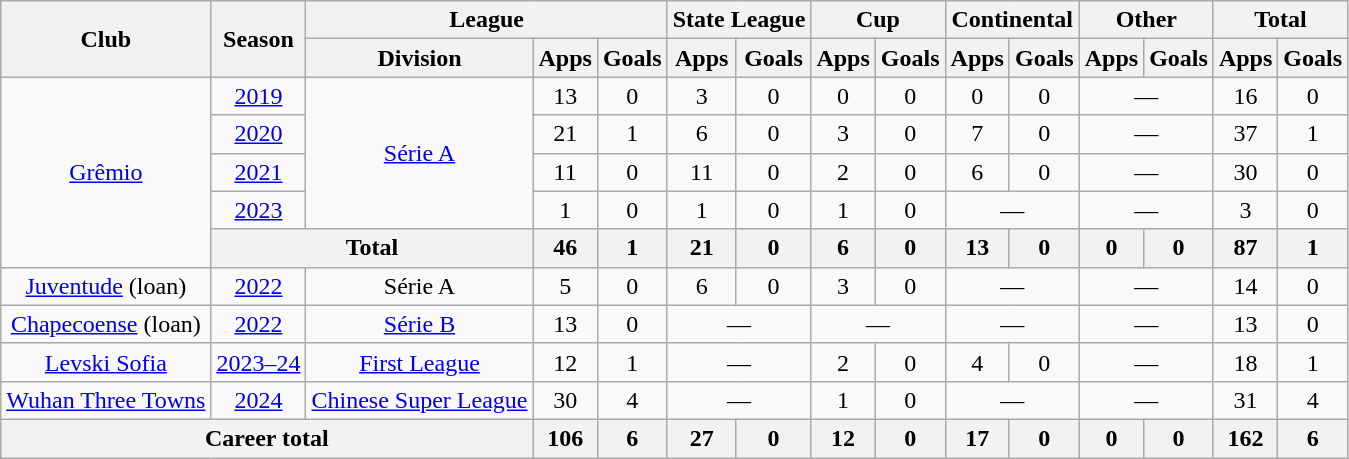<table class=wikitable style=text-align:center>
<tr>
<th rowspan=2>Club</th>
<th rowspan=2>Season</th>
<th colspan=3>League</th>
<th colspan=2>State League</th>
<th colspan=2>Cup</th>
<th colspan=2>Continental</th>
<th colspan=2>Other</th>
<th colspan=2>Total</th>
</tr>
<tr>
<th>Division</th>
<th>Apps</th>
<th>Goals</th>
<th>Apps</th>
<th>Goals</th>
<th>Apps</th>
<th>Goals</th>
<th>Apps</th>
<th>Goals</th>
<th>Apps</th>
<th>Goals</th>
<th>Apps</th>
<th>Goals</th>
</tr>
<tr>
<td rowspan="5"><a href='#'>Grêmio</a></td>
<td><a href='#'>2019</a></td>
<td rowspan="4"><a href='#'>Série A</a></td>
<td>13</td>
<td>0</td>
<td>3</td>
<td>0</td>
<td>0</td>
<td>0</td>
<td>0</td>
<td>0</td>
<td colspan="2">—</td>
<td>16</td>
<td>0</td>
</tr>
<tr>
<td><a href='#'>2020</a></td>
<td>21</td>
<td>1</td>
<td>6</td>
<td>0</td>
<td>3</td>
<td>0</td>
<td>7</td>
<td>0</td>
<td colspan="2">—</td>
<td>37</td>
<td>1</td>
</tr>
<tr>
<td><a href='#'>2021</a></td>
<td>11</td>
<td>0</td>
<td>11</td>
<td>0</td>
<td>2</td>
<td>0</td>
<td>6</td>
<td>0</td>
<td colspan="2">—</td>
<td>30</td>
<td>0</td>
</tr>
<tr>
<td><a href='#'>2023</a></td>
<td>1</td>
<td>0</td>
<td>1</td>
<td>0</td>
<td>1</td>
<td>0</td>
<td colspan="2">—</td>
<td colspan="2">—</td>
<td>3</td>
<td>0</td>
</tr>
<tr>
<th colspan=2>Total</th>
<th>46</th>
<th>1</th>
<th>21</th>
<th>0</th>
<th>6</th>
<th>0</th>
<th>13</th>
<th>0</th>
<th>0</th>
<th>0</th>
<th>87</th>
<th>1</th>
</tr>
<tr>
<td><a href='#'>Juventude</a> (loan)</td>
<td><a href='#'>2022</a></td>
<td>Série A</td>
<td>5</td>
<td>0</td>
<td>6</td>
<td>0</td>
<td>3</td>
<td>0</td>
<td colspan="2">—</td>
<td colspan="2">—</td>
<td>14</td>
<td>0</td>
</tr>
<tr>
<td><a href='#'>Chapecoense</a> (loan)</td>
<td><a href='#'>2022</a></td>
<td><a href='#'>Série B</a></td>
<td>13</td>
<td>0</td>
<td colspan="2">—</td>
<td colspan="2">—</td>
<td colspan="2">—</td>
<td colspan="2">—</td>
<td>13</td>
<td>0</td>
</tr>
<tr>
<td><a href='#'>Levski Sofia</a></td>
<td><a href='#'>2023–24</a></td>
<td><a href='#'>First League</a></td>
<td>12</td>
<td>1</td>
<td colspan="2">—</td>
<td>2</td>
<td>0</td>
<td>4</td>
<td>0</td>
<td colspan="2">—</td>
<td>18</td>
<td>1</td>
</tr>
<tr>
<td><a href='#'>Wuhan Three Towns</a></td>
<td><a href='#'>2024</a></td>
<td><a href='#'>Chinese Super League</a></td>
<td>30</td>
<td>4</td>
<td colspan="2">—</td>
<td>1</td>
<td>0</td>
<td colspan="2">—</td>
<td colspan="2">—</td>
<td>31</td>
<td>4</td>
</tr>
<tr>
<th colspan=3>Career total</th>
<th>106</th>
<th>6</th>
<th>27</th>
<th>0</th>
<th>12</th>
<th>0</th>
<th>17</th>
<th>0</th>
<th>0</th>
<th>0</th>
<th>162</th>
<th>6</th>
</tr>
</table>
